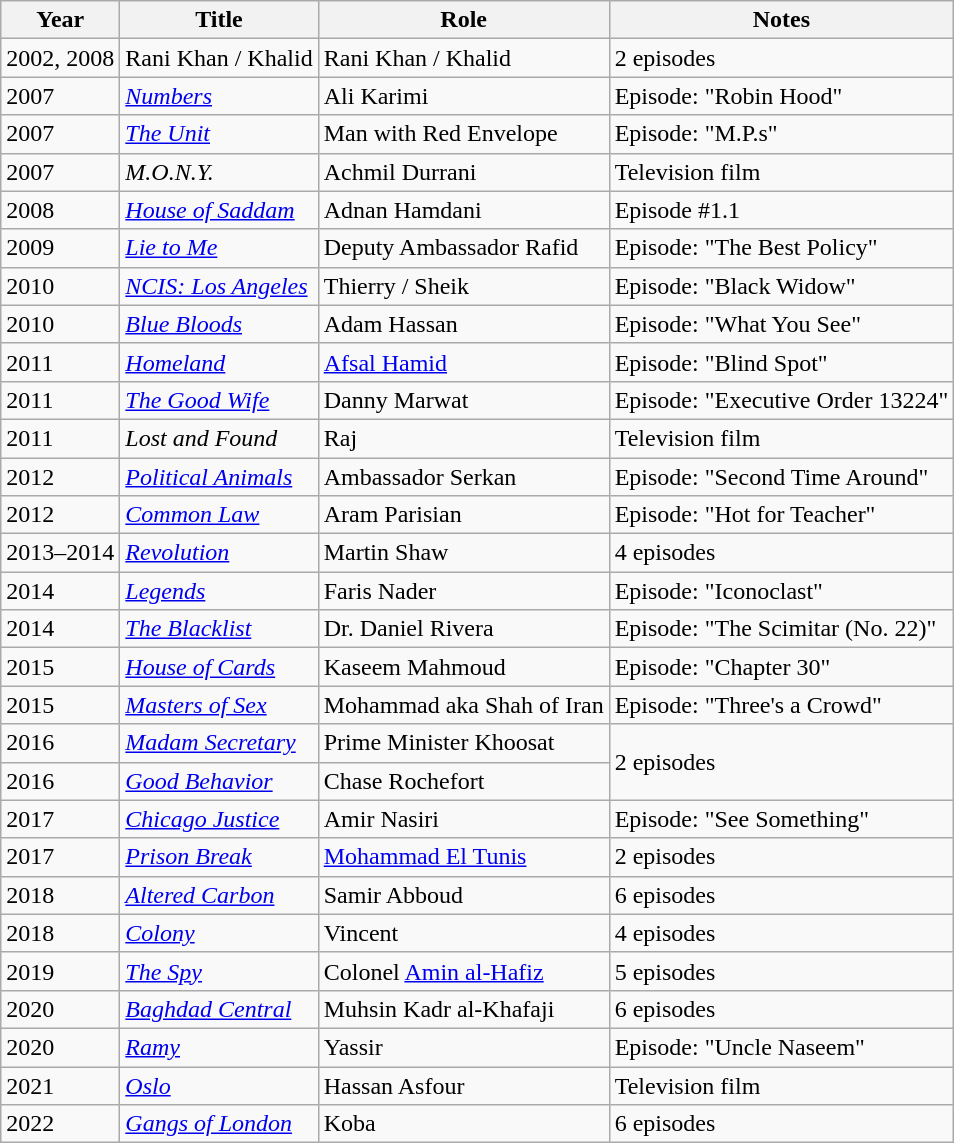<table class="wikitable sortable">
<tr>
<th>Year</th>
<th>Title</th>
<th>Role</th>
<th>Notes</th>
</tr>
<tr>
<td>2002, 2008</td>
<td>Rani Khan / Khalid</td>
<td>Rani Khan / Khalid</td>
<td>2 episodes</td>
</tr>
<tr>
<td>2007</td>
<td><a href='#'><em>Numbers</em></a></td>
<td>Ali Karimi</td>
<td>Episode: "Robin Hood"</td>
</tr>
<tr>
<td>2007</td>
<td><em><a href='#'>The Unit</a></em></td>
<td>Man with Red Envelope</td>
<td>Episode: "M.P.s"</td>
</tr>
<tr>
<td>2007</td>
<td><em>M.O.N.Y.</em></td>
<td>Achmil Durrani</td>
<td>Television film</td>
</tr>
<tr>
<td>2008</td>
<td><em><a href='#'>House of Saddam</a></em></td>
<td>Adnan Hamdani</td>
<td>Episode #1.1</td>
</tr>
<tr>
<td>2009</td>
<td><em><a href='#'>Lie to Me</a></em></td>
<td>Deputy Ambassador Rafid</td>
<td>Episode: "The Best Policy"</td>
</tr>
<tr>
<td>2010</td>
<td><em><a href='#'>NCIS: Los Angeles</a></em></td>
<td>Thierry / Sheik</td>
<td>Episode: "Black Widow"</td>
</tr>
<tr>
<td>2010</td>
<td><a href='#'><em>Blue Bloods</em></a></td>
<td>Adam Hassan</td>
<td>Episode: "What You See"</td>
</tr>
<tr>
<td>2011</td>
<td><a href='#'><em>Homeland</em></a></td>
<td><a href='#'>Afsal Hamid</a></td>
<td>Episode: "Blind Spot"</td>
</tr>
<tr>
<td>2011</td>
<td><em><a href='#'>The Good Wife</a></em></td>
<td>Danny Marwat</td>
<td>Episode: "Executive Order 13224"</td>
</tr>
<tr>
<td>2011</td>
<td><em>Lost and Found</em></td>
<td>Raj</td>
<td>Television film</td>
</tr>
<tr>
<td>2012</td>
<td><a href='#'><em>Political Animals</em></a></td>
<td>Ambassador Serkan</td>
<td>Episode: "Second Time Around"</td>
</tr>
<tr>
<td>2012</td>
<td><a href='#'><em>Common Law</em></a></td>
<td>Aram Parisian</td>
<td>Episode: "Hot for Teacher"</td>
</tr>
<tr>
<td>2013–2014</td>
<td><a href='#'><em>Revolution</em></a></td>
<td>Martin Shaw</td>
<td>4 episodes</td>
</tr>
<tr>
<td>2014</td>
<td><a href='#'><em>Legends</em></a></td>
<td>Faris Nader</td>
<td>Episode: "Iconoclast"</td>
</tr>
<tr>
<td>2014</td>
<td><a href='#'><em>The Blacklist</em></a></td>
<td>Dr. Daniel Rivera</td>
<td>Episode: "The Scimitar (No. 22)"</td>
</tr>
<tr>
<td>2015</td>
<td><a href='#'><em>House of Cards</em></a></td>
<td>Kaseem Mahmoud</td>
<td>Episode: "Chapter 30"</td>
</tr>
<tr>
<td>2015</td>
<td><em><a href='#'>Masters of Sex</a></em></td>
<td>Mohammad aka Shah of Iran</td>
<td>Episode: "Three's a Crowd"</td>
</tr>
<tr>
<td>2016</td>
<td><a href='#'><em>Madam Secretary</em></a></td>
<td>Prime Minister Khoosat</td>
<td rowspan="2">2 episodes</td>
</tr>
<tr>
<td>2016</td>
<td><a href='#'><em>Good Behavior</em></a></td>
<td>Chase Rochefort</td>
</tr>
<tr>
<td>2017</td>
<td><em><a href='#'>Chicago Justice</a></em></td>
<td>Amir Nasiri</td>
<td>Episode: "See Something"</td>
</tr>
<tr>
<td>2017</td>
<td><em><a href='#'>Prison Break</a></em></td>
<td><a href='#'>Mohammad El Tunis</a></td>
<td>2 episodes</td>
</tr>
<tr>
<td>2018</td>
<td><a href='#'><em>Altered Carbon</em></a></td>
<td>Samir Abboud</td>
<td>6 episodes</td>
</tr>
<tr>
<td>2018</td>
<td><a href='#'><em>Colony</em></a></td>
<td>Vincent</td>
<td>4 episodes</td>
</tr>
<tr>
<td>2019</td>
<td><a href='#'><em>The Spy</em></a></td>
<td>Colonel <a href='#'>Amin al-Hafiz</a></td>
<td>5 episodes</td>
</tr>
<tr>
<td>2020</td>
<td><a href='#'><em>Baghdad Central</em></a></td>
<td>Muhsin Kadr al-Khafaji</td>
<td>6 episodes</td>
</tr>
<tr>
<td>2020</td>
<td><a href='#'><em>Ramy</em></a></td>
<td>Yassir</td>
<td>Episode: "Uncle Naseem"</td>
</tr>
<tr>
<td>2021</td>
<td><a href='#'><em>Oslo</em></a></td>
<td>Hassan Asfour</td>
<td>Television film</td>
</tr>
<tr>
<td>2022</td>
<td><a href='#'><em>Gangs of London</em></a></td>
<td>Koba</td>
<td>6 episodes</td>
</tr>
</table>
